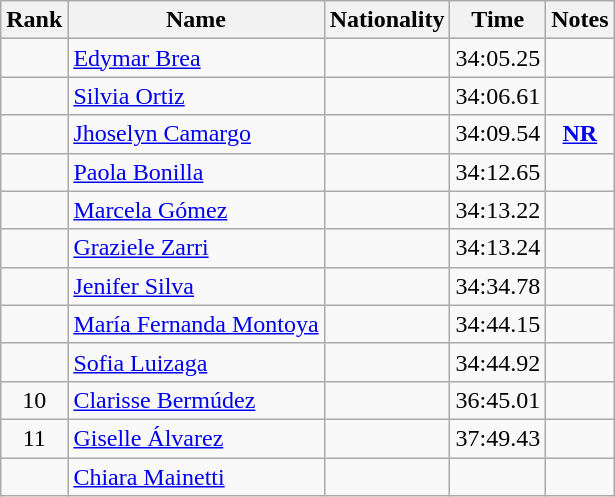<table class="wikitable sortable" style="text-align:center">
<tr>
<th>Rank</th>
<th>Name</th>
<th>Nationality</th>
<th>Time</th>
<th>Notes</th>
</tr>
<tr>
<td></td>
<td align=left><a href='#'>Edymar Brea</a></td>
<td align=left></td>
<td>34:05.25</td>
<td></td>
</tr>
<tr>
<td></td>
<td align=left><a href='#'>Silvia Ortiz</a></td>
<td align=left></td>
<td>34:06.61</td>
<td></td>
</tr>
<tr>
<td></td>
<td align=left><a href='#'>Jhoselyn Camargo</a></td>
<td align=left></td>
<td>34:09.54</td>
<td><strong><a href='#'>NR</a></strong></td>
</tr>
<tr>
<td></td>
<td align=left><a href='#'>Paola Bonilla</a></td>
<td align=left></td>
<td>34:12.65</td>
<td></td>
</tr>
<tr>
<td></td>
<td align=left><a href='#'>Marcela Gómez</a></td>
<td align=left></td>
<td>34:13.22</td>
<td></td>
</tr>
<tr>
<td></td>
<td align=left><a href='#'>Graziele Zarri</a></td>
<td align=left></td>
<td>34:13.24</td>
<td></td>
</tr>
<tr>
<td></td>
<td align=left><a href='#'>Jenifer Silva</a></td>
<td align=left></td>
<td>34:34.78</td>
<td></td>
</tr>
<tr>
<td></td>
<td align=left><a href='#'>María Fernanda Montoya</a></td>
<td align=left></td>
<td>34:44.15</td>
<td></td>
</tr>
<tr>
<td></td>
<td align=left><a href='#'>Sofia Luizaga</a></td>
<td align=left></td>
<td>34:44.92</td>
<td></td>
</tr>
<tr>
<td>10</td>
<td align=left><a href='#'>Clarisse Bermúdez</a></td>
<td align=left></td>
<td>36:45.01</td>
<td></td>
</tr>
<tr>
<td>11</td>
<td align=left><a href='#'>Giselle Álvarez</a></td>
<td align=left></td>
<td>37:49.43</td>
<td></td>
</tr>
<tr>
<td></td>
<td align=left><a href='#'>Chiara Mainetti</a></td>
<td align=left></td>
<td></td>
<td></td>
</tr>
</table>
